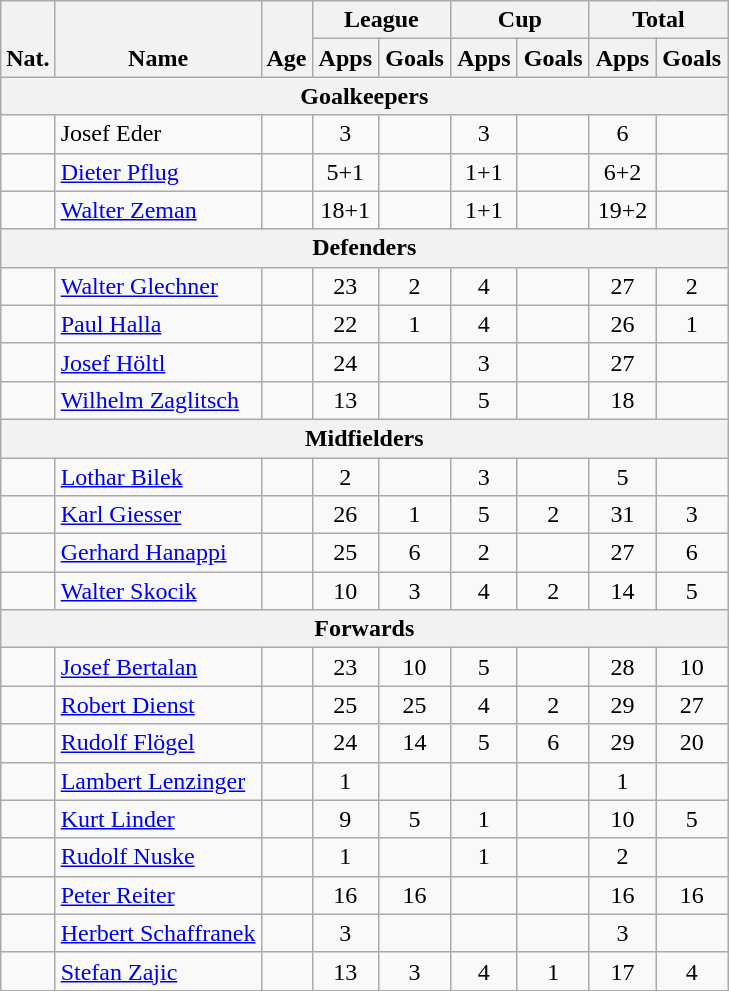<table class="wikitable" style="text-align:center">
<tr>
<th rowspan="2" valign="bottom">Nat.</th>
<th rowspan="2" valign="bottom">Name</th>
<th rowspan="2" valign="bottom">Age</th>
<th colspan="2" width="85">League</th>
<th colspan="2" width="85">Cup</th>
<th colspan="2" width="85">Total</th>
</tr>
<tr>
<th>Apps</th>
<th>Goals</th>
<th>Apps</th>
<th>Goals</th>
<th>Apps</th>
<th>Goals</th>
</tr>
<tr>
<th colspan=20>Goalkeepers</th>
</tr>
<tr>
<td></td>
<td align="left">Josef Eder</td>
<td></td>
<td>3</td>
<td></td>
<td>3</td>
<td></td>
<td>6</td>
<td></td>
</tr>
<tr>
<td></td>
<td align="left"><a href='#'>Dieter Pflug</a></td>
<td></td>
<td>5+1</td>
<td></td>
<td>1+1</td>
<td></td>
<td>6+2</td>
<td></td>
</tr>
<tr>
<td></td>
<td align="left"><a href='#'>Walter Zeman</a></td>
<td></td>
<td>18+1</td>
<td></td>
<td>1+1</td>
<td></td>
<td>19+2</td>
<td></td>
</tr>
<tr>
<th colspan=20>Defenders</th>
</tr>
<tr>
<td></td>
<td align="left"><a href='#'>Walter Glechner</a></td>
<td></td>
<td>23</td>
<td>2</td>
<td>4</td>
<td></td>
<td>27</td>
<td>2</td>
</tr>
<tr>
<td></td>
<td align="left"><a href='#'>Paul Halla</a></td>
<td></td>
<td>22</td>
<td>1</td>
<td>4</td>
<td></td>
<td>26</td>
<td>1</td>
</tr>
<tr>
<td></td>
<td align="left"><a href='#'>Josef Höltl</a></td>
<td></td>
<td>24</td>
<td></td>
<td>3</td>
<td></td>
<td>27</td>
<td></td>
</tr>
<tr>
<td></td>
<td align="left"><a href='#'>Wilhelm Zaglitsch</a></td>
<td></td>
<td>13</td>
<td></td>
<td>5</td>
<td></td>
<td>18</td>
<td></td>
</tr>
<tr>
<th colspan=20>Midfielders</th>
</tr>
<tr>
<td></td>
<td align="left"><a href='#'>Lothar Bilek</a></td>
<td></td>
<td>2</td>
<td></td>
<td>3</td>
<td></td>
<td>5</td>
<td></td>
</tr>
<tr>
<td></td>
<td align="left"><a href='#'>Karl Giesser</a></td>
<td></td>
<td>26</td>
<td>1</td>
<td>5</td>
<td>2</td>
<td>31</td>
<td>3</td>
</tr>
<tr>
<td></td>
<td align="left"><a href='#'>Gerhard Hanappi</a></td>
<td></td>
<td>25</td>
<td>6</td>
<td>2</td>
<td></td>
<td>27</td>
<td>6</td>
</tr>
<tr>
<td></td>
<td align="left"><a href='#'>Walter Skocik</a></td>
<td></td>
<td>10</td>
<td>3</td>
<td>4</td>
<td>2</td>
<td>14</td>
<td>5</td>
</tr>
<tr>
<th colspan=20>Forwards</th>
</tr>
<tr>
<td></td>
<td align="left"><a href='#'>Josef Bertalan</a></td>
<td></td>
<td>23</td>
<td>10</td>
<td>5</td>
<td></td>
<td>28</td>
<td>10</td>
</tr>
<tr>
<td></td>
<td align="left"><a href='#'>Robert Dienst</a></td>
<td></td>
<td>25</td>
<td>25</td>
<td>4</td>
<td>2</td>
<td>29</td>
<td>27</td>
</tr>
<tr>
<td></td>
<td align="left"><a href='#'>Rudolf Flögel</a></td>
<td></td>
<td>24</td>
<td>14</td>
<td>5</td>
<td>6</td>
<td>29</td>
<td>20</td>
</tr>
<tr>
<td></td>
<td align="left"><a href='#'>Lambert Lenzinger</a></td>
<td></td>
<td>1</td>
<td></td>
<td></td>
<td></td>
<td>1</td>
<td></td>
</tr>
<tr>
<td></td>
<td align="left"><a href='#'>Kurt Linder</a></td>
<td></td>
<td>9</td>
<td>5</td>
<td>1</td>
<td></td>
<td>10</td>
<td>5</td>
</tr>
<tr>
<td></td>
<td align="left"><a href='#'>Rudolf Nuske</a></td>
<td></td>
<td>1</td>
<td></td>
<td>1</td>
<td></td>
<td>2</td>
<td></td>
</tr>
<tr>
<td></td>
<td align="left"><a href='#'>Peter Reiter</a></td>
<td></td>
<td>16</td>
<td>16</td>
<td></td>
<td></td>
<td>16</td>
<td>16</td>
</tr>
<tr>
<td></td>
<td align="left"><a href='#'>Herbert Schaffranek</a></td>
<td></td>
<td>3</td>
<td></td>
<td></td>
<td></td>
<td>3</td>
<td></td>
</tr>
<tr>
<td></td>
<td align="left"><a href='#'>Stefan Zajic</a></td>
<td></td>
<td>13</td>
<td>3</td>
<td>4</td>
<td>1</td>
<td>17</td>
<td>4</td>
</tr>
</table>
